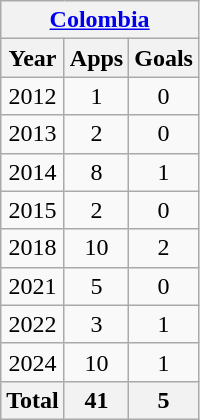<table class="wikitable" style="text-align:center">
<tr>
<th colspan=3><a href='#'>Colombia</a></th>
</tr>
<tr>
<th>Year</th>
<th>Apps</th>
<th>Goals</th>
</tr>
<tr>
<td>2012</td>
<td>1</td>
<td>0</td>
</tr>
<tr>
<td>2013</td>
<td>2</td>
<td>0</td>
</tr>
<tr>
<td>2014</td>
<td>8</td>
<td>1</td>
</tr>
<tr>
<td>2015</td>
<td>2</td>
<td>0</td>
</tr>
<tr>
<td>2018</td>
<td>10</td>
<td>2</td>
</tr>
<tr>
<td>2021</td>
<td>5</td>
<td>0</td>
</tr>
<tr>
<td>2022</td>
<td>3</td>
<td>1</td>
</tr>
<tr>
<td>2024</td>
<td>10</td>
<td>1</td>
</tr>
<tr>
<th>Total</th>
<th>41</th>
<th>5</th>
</tr>
</table>
